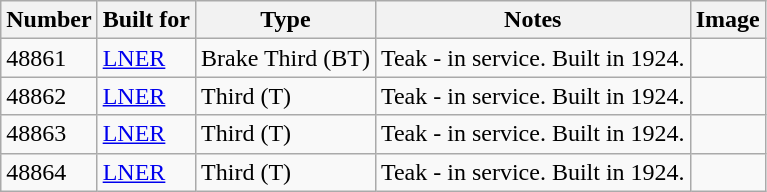<table class="wikitable">
<tr>
<th>Number</th>
<th>Built for</th>
<th>Type</th>
<th>Notes</th>
<th>Image</th>
</tr>
<tr>
<td>48861</td>
<td><a href='#'>LNER</a></td>
<td>Brake Third (BT)</td>
<td>Teak - in service. Built in 1924.</td>
<td></td>
</tr>
<tr>
<td>48862</td>
<td><a href='#'>LNER</a></td>
<td>Third (T)</td>
<td>Teak - in service. Built in 1924.</td>
<td></td>
</tr>
<tr>
<td>48863</td>
<td><a href='#'>LNER</a></td>
<td>Third (T)</td>
<td>Teak - in service. Built in 1924.</td>
<td></td>
</tr>
<tr>
<td>48864</td>
<td><a href='#'>LNER</a></td>
<td>Third (T)</td>
<td>Teak - in service. Built in 1924.</td>
<td></td>
</tr>
</table>
